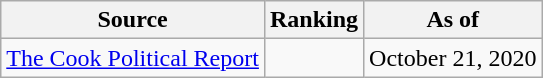<table class="wikitable" style="text-align:center">
<tr>
<th>Source</th>
<th>Ranking</th>
<th>As of</th>
</tr>
<tr>
<td align=left><a href='#'>The Cook Political Report</a></td>
<td></td>
<td>October 21, 2020</td>
</tr>
</table>
